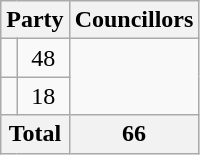<table class="wikitable">
<tr>
<th colspan=2>Party</th>
<th>Councillors</th>
</tr>
<tr>
<td></td>
<td align=center>48</td>
</tr>
<tr>
<td></td>
<td align=center>18</td>
</tr>
<tr>
<th colspan=2>Total</th>
<th align=center>66</th>
</tr>
</table>
